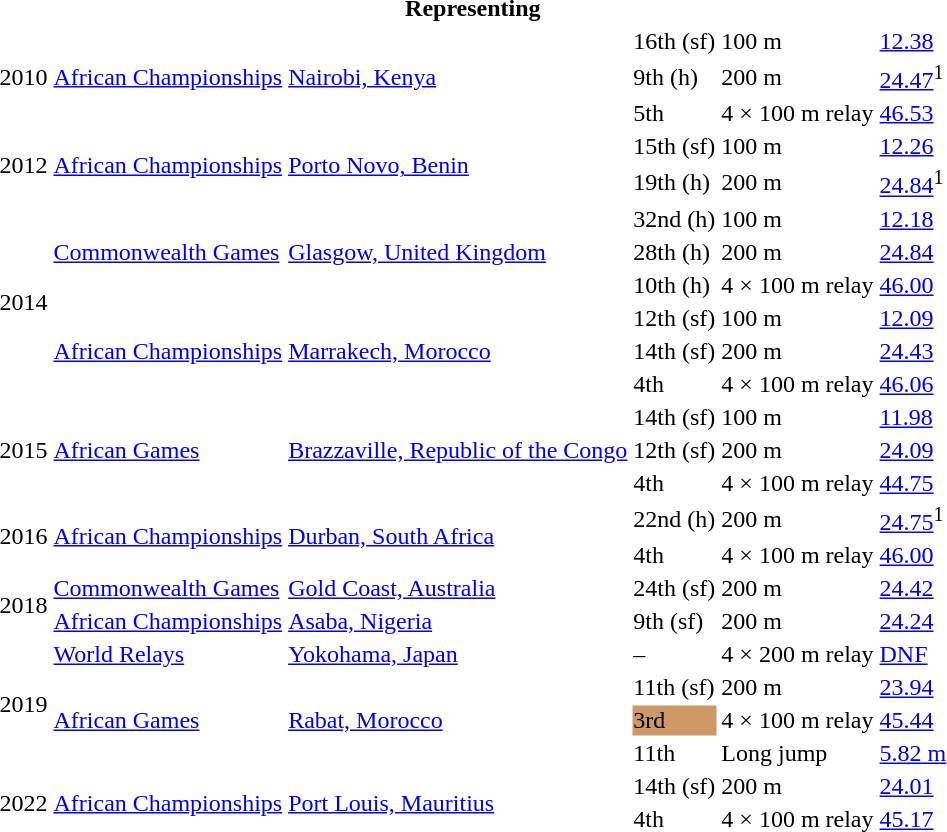<table>
<tr>
<th colspan="6">Representing </th>
</tr>
<tr>
<td rowspan=3>2010</td>
<td rowspan=3><a href='#'>African Championships</a></td>
<td rowspan=3><a href='#'>Nairobi, Kenya</a></td>
<td>16th (sf)</td>
<td>100 m</td>
<td><a href='#'>12.38</a></td>
</tr>
<tr>
<td>9th (h)</td>
<td>200 m</td>
<td><a href='#'>24.47</a><sup>1</sup></td>
</tr>
<tr>
<td>5th</td>
<td>4 × 100 m relay</td>
<td><a href='#'>46.53</a></td>
</tr>
<tr>
<td rowspan=2>2012</td>
<td rowspan=2><a href='#'>African Championships</a></td>
<td rowspan=2><a href='#'>Porto Novo, Benin</a></td>
<td>15th (sf)</td>
<td>100 m</td>
<td><a href='#'>12.26</a></td>
</tr>
<tr>
<td>19th (h)</td>
<td>200 m</td>
<td><a href='#'>24.84</a><sup>1</sup></td>
</tr>
<tr>
<td rowspan=6>2014</td>
<td rowspan=3><a href='#'>Commonwealth Games</a></td>
<td rowspan=3><a href='#'>Glasgow, United Kingdom</a></td>
<td>32nd (h)</td>
<td>100 m</td>
<td><a href='#'>12.18</a></td>
</tr>
<tr>
<td>28th (h)</td>
<td>200 m</td>
<td><a href='#'>24.84</a></td>
</tr>
<tr>
<td>10th (h)</td>
<td>4 × 100 m relay</td>
<td><a href='#'>46.00</a></td>
</tr>
<tr>
<td rowspan=3><a href='#'>African Championships</a></td>
<td rowspan=3><a href='#'>Marrakech, Morocco</a></td>
<td>12th (sf)</td>
<td>100 m</td>
<td><a href='#'>12.09</a></td>
</tr>
<tr>
<td>14th (sf)</td>
<td>200 m</td>
<td><a href='#'>24.43</a></td>
</tr>
<tr>
<td>4th</td>
<td>4 × 100 m relay</td>
<td><a href='#'>46.06</a></td>
</tr>
<tr>
<td rowspan=3>2015</td>
<td rowspan=3><a href='#'>African Games</a></td>
<td rowspan=3><a href='#'>Brazzaville, Republic of the Congo</a></td>
<td>14th (sf)</td>
<td>100 m</td>
<td><a href='#'>11.98</a></td>
</tr>
<tr>
<td>12th (sf)</td>
<td>200 m</td>
<td><a href='#'>24.09</a></td>
</tr>
<tr>
<td>4th</td>
<td>4 × 100 m relay</td>
<td><a href='#'>44.75</a></td>
</tr>
<tr>
<td rowspan=2>2016</td>
<td rowspan=2><a href='#'>African Championships</a></td>
<td rowspan=2><a href='#'>Durban, South Africa</a></td>
<td>22nd (h)</td>
<td>200 m</td>
<td><a href='#'>24.75</a><sup>1</sup></td>
</tr>
<tr>
<td>4th</td>
<td>4 × 100 m relay</td>
<td><a href='#'>46.00</a></td>
</tr>
<tr>
<td rowspan=2>2018</td>
<td><a href='#'>Commonwealth Games</a></td>
<td><a href='#'>Gold Coast, Australia</a></td>
<td>24th (sf)</td>
<td>200 m</td>
<td><a href='#'>24.42</a></td>
</tr>
<tr>
<td><a href='#'>African Championships</a></td>
<td><a href='#'>Asaba, Nigeria</a></td>
<td>9th (sf)</td>
<td>200 m</td>
<td><a href='#'>24.24</a></td>
</tr>
<tr>
<td rowspan=4>2019</td>
<td><a href='#'>World Relays</a></td>
<td><a href='#'>Yokohama, Japan</a></td>
<td>–</td>
<td>4 × 200 m relay</td>
<td><a href='#'>DNF</a></td>
</tr>
<tr>
<td rowspan=3><a href='#'>African Games</a></td>
<td rowspan=3><a href='#'>Rabat, Morocco</a></td>
<td>11th (sf)</td>
<td>200 m</td>
<td><a href='#'>23.94</a></td>
</tr>
<tr>
<td bgcolor=cc9966>3rd</td>
<td>4 × 100 m relay</td>
<td><a href='#'>45.44</a></td>
</tr>
<tr>
<td>11th</td>
<td>Long jump</td>
<td><a href='#'>5.82 m</a></td>
</tr>
<tr>
<td rowspan=2>2022</td>
<td rowspan=2><a href='#'>African Championships</a></td>
<td rowspan=2><a href='#'>Port Louis, Mauritius</a></td>
<td>14th (sf)</td>
<td>200 m</td>
<td><a href='#'>24.01</a></td>
</tr>
<tr>
<td>4th</td>
<td>4 × 100 m relay</td>
<td><a href='#'>45.17</a></td>
</tr>
</table>
